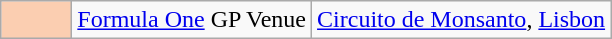<table class="wikitable">
<tr>
<td width=40px align=center style="background-color:#FBCEB1"></td>
<td><a href='#'>Formula One</a> GP Venue</td>
<td><a href='#'>Circuito de Monsanto</a>, <a href='#'>Lisbon</a></td>
</tr>
</table>
